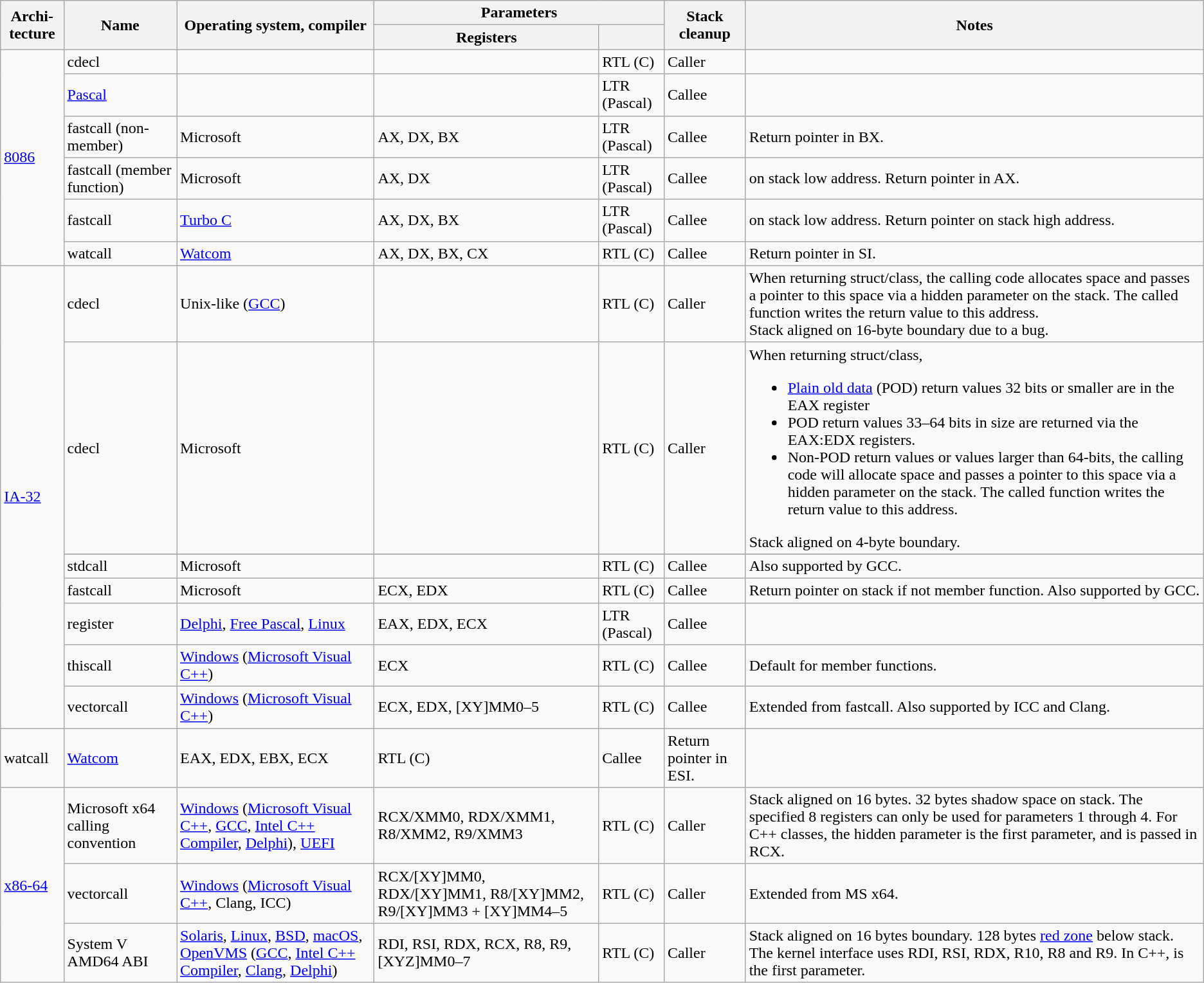<table class="wikitable">
<tr>
<th rowspan=2>Archi­tecture</th>
<th rowspan=2>Name</th>
<th rowspan=2>Operating system, compiler</th>
<th colspan=2>Parameters</th>
<th rowspan=2>Stack cleanup</th>
<th rowspan=2>Notes</th>
</tr>
<tr>
<th>Registers</th>
<th></th>
</tr>
<tr>
<td rowspan="6"><a href='#'>8086</a></td>
<td>cdecl</td>
<td></td>
<td></td>
<td>RTL (C)</td>
<td>Caller</td>
<td></td>
</tr>
<tr>
<td><a href='#'>Pascal</a></td>
<td></td>
<td></td>
<td>LTR (Pascal)</td>
<td>Callee</td>
<td></td>
</tr>
<tr>
<td>fastcall (non-member)</td>
<td>Microsoft</td>
<td>AX, DX, BX</td>
<td>LTR (Pascal)</td>
<td>Callee</td>
<td>Return pointer in BX.</td>
</tr>
<tr>
<td>fastcall  (member function)</td>
<td>Microsoft</td>
<td>AX, DX</td>
<td>LTR (Pascal)</td>
<td>Callee</td>
<td> on stack low address. Return pointer in AX.</td>
</tr>
<tr>
<td>fastcall</td>
<td><a href='#'>Turbo C</a></td>
<td>AX, DX, BX</td>
<td>LTR (Pascal)</td>
<td>Callee</td>
<td> on stack low address. Return pointer on stack high address.</td>
</tr>
<tr>
<td>watcall</td>
<td><a href='#'>Watcom</a></td>
<td>AX, DX, BX, CX</td>
<td>RTL (C)</td>
<td>Callee</td>
<td>Return pointer in SI.</td>
</tr>
<tr>
<td rowspan="8"><a href='#'>IA-32</a></td>
<td>cdecl</td>
<td>Unix-like (<a href='#'>GCC</a>)</td>
<td></td>
<td>RTL (C)</td>
<td>Caller</td>
<td>When returning struct/class, the calling code allocates space and passes a pointer to this space via a hidden parameter on the stack. The called function writes the return value to this address.<br>Stack aligned on 16-byte boundary due to a bug.</td>
</tr>
<tr>
<td>cdecl</td>
<td>Microsoft</td>
<td></td>
<td>RTL (C)</td>
<td>Caller</td>
<td>When returning struct/class,<br><ul><li><a href='#'>Plain old data</a> (POD) return values 32 bits or smaller are in the EAX register</li><li>POD return values 33–64 bits in size are returned via the EAX:EDX registers.</li><li>Non-POD return values or values larger than 64-bits, the calling code will allocate space and passes a pointer to this space via a hidden parameter on the stack. The called function writes the return value to this address.</li></ul>Stack aligned on 4-byte boundary.</td>
</tr>
<tr>
</tr>
<tr>
<td>stdcall</td>
<td>Microsoft</td>
<td></td>
<td>RTL (C)</td>
<td>Callee</td>
<td>Also supported by GCC.</td>
</tr>
<tr>
<td>fastcall</td>
<td>Microsoft</td>
<td>ECX, EDX</td>
<td>RTL (C)</td>
<td>Callee</td>
<td>Return pointer on stack if not member function. Also supported by GCC.</td>
</tr>
<tr>
<td>register</td>
<td><a href='#'>Delphi</a>, <a href='#'>Free Pascal</a>, <a href='#'>Linux</a></td>
<td>EAX, EDX, ECX</td>
<td>LTR (Pascal)</td>
<td>Callee</td>
<td></td>
</tr>
<tr>
<td>thiscall</td>
<td><a href='#'>Windows</a> (<a href='#'>Microsoft Visual C++</a>)</td>
<td>ECX</td>
<td>RTL (C)</td>
<td>Callee</td>
<td>Default for member functions.</td>
</tr>
<tr>
<td>vectorcall</td>
<td><a href='#'>Windows</a> (<a href='#'>Microsoft Visual C++</a>)</td>
<td>ECX, EDX, [XY]MM0–5 </td>
<td>RTL (C)</td>
<td>Callee</td>
<td>Extended from fastcall. Also supported by ICC and Clang.</td>
</tr>
<tr>
<td>watcall</td>
<td><a href='#'>Watcom</a></td>
<td>EAX, EDX, EBX, ECX</td>
<td>RTL (C)</td>
<td>Callee</td>
<td>Return pointer in ESI.</td>
</tr>
<tr>
<td rowspan="3"><a href='#'>x86-64</a></td>
<td>Microsoft x64 calling convention</td>
<td><a href='#'>Windows</a> (<a href='#'>Microsoft Visual C++</a>, <a href='#'>GCC</a>, <a href='#'>Intel C++ Compiler</a>, <a href='#'>Delphi</a>), <a href='#'>UEFI</a></td>
<td>RCX/XMM0, RDX/XMM1, R8/XMM2, R9/XMM3</td>
<td>RTL (C)</td>
<td>Caller</td>
<td>Stack aligned on 16 bytes. 32 bytes shadow space on stack. The specified 8 registers can only be used for parameters 1 through 4. For C++ classes, the hidden  parameter is the first parameter, and is passed in RCX.</td>
</tr>
<tr>
<td>vectorcall</td>
<td><a href='#'>Windows</a> (<a href='#'>Microsoft Visual C++</a>, Clang, ICC)</td>
<td>RCX/[XY]MM0, RDX/[XY]MM1, R8/[XY]MM2, R9/[XY]MM3 + [XY]MM4–5</td>
<td>RTL (C)</td>
<td>Caller</td>
<td>Extended from MS x64.</td>
</tr>
<tr>
<td>System V AMD64 ABI</td>
<td><a href='#'>Solaris</a>, <a href='#'>Linux</a>, <a href='#'>BSD</a>, <a href='#'>macOS</a>, <a href='#'>OpenVMS</a> (<a href='#'>GCC</a>, <a href='#'>Intel C++ Compiler</a>, <a href='#'>Clang</a>, <a href='#'>Delphi</a>)</td>
<td>RDI, RSI, RDX, RCX, R8, R9, [XYZ]MM0–7</td>
<td>RTL (C)</td>
<td>Caller</td>
<td>Stack aligned on 16 bytes boundary. 128 bytes <a href='#'>red zone</a> below stack. The kernel interface uses RDI, RSI, RDX, R10, R8 and R9. In C++,  is the first parameter.</td>
</tr>
</table>
